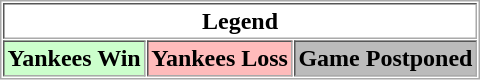<table align="center" border="1" cellpadding="2" cellspacing="1" style="border:1px solid #aaa">
<tr>
<th colspan="3">Legend</th>
</tr>
<tr>
<th bgcolor="ccffcc">Yankees Win</th>
<th bgcolor="ffbbbb">Yankees Loss</th>
<th bgcolor="bbbbbb">Game Postponed</th>
</tr>
</table>
